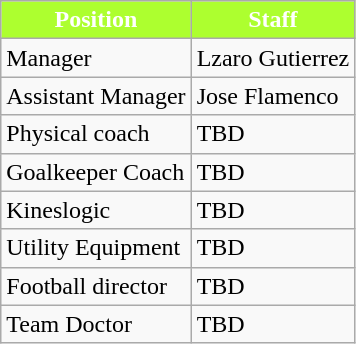<table class="wikitable">
<tr>
<th style="color:White; background:#ADFF2F;">Position</th>
<th style="color:White; background:#ADFF2F;">Staff</th>
</tr>
<tr>
<td>Manager</td>
<td> Lzaro Gutierrez</td>
</tr>
<tr>
<td>Assistant Manager</td>
<td> Jose Flamenco</td>
</tr>
<tr>
<td>Physical coach</td>
<td> TBD</td>
</tr>
<tr>
<td>Goalkeeper Coach</td>
<td> TBD</td>
</tr>
<tr>
<td>Kineslogic</td>
<td> TBD</td>
</tr>
<tr>
<td>Utility Equipment</td>
<td> TBD</td>
</tr>
<tr>
<td>Football director</td>
<td> TBD</td>
</tr>
<tr>
<td>Team Doctor</td>
<td> TBD</td>
</tr>
</table>
